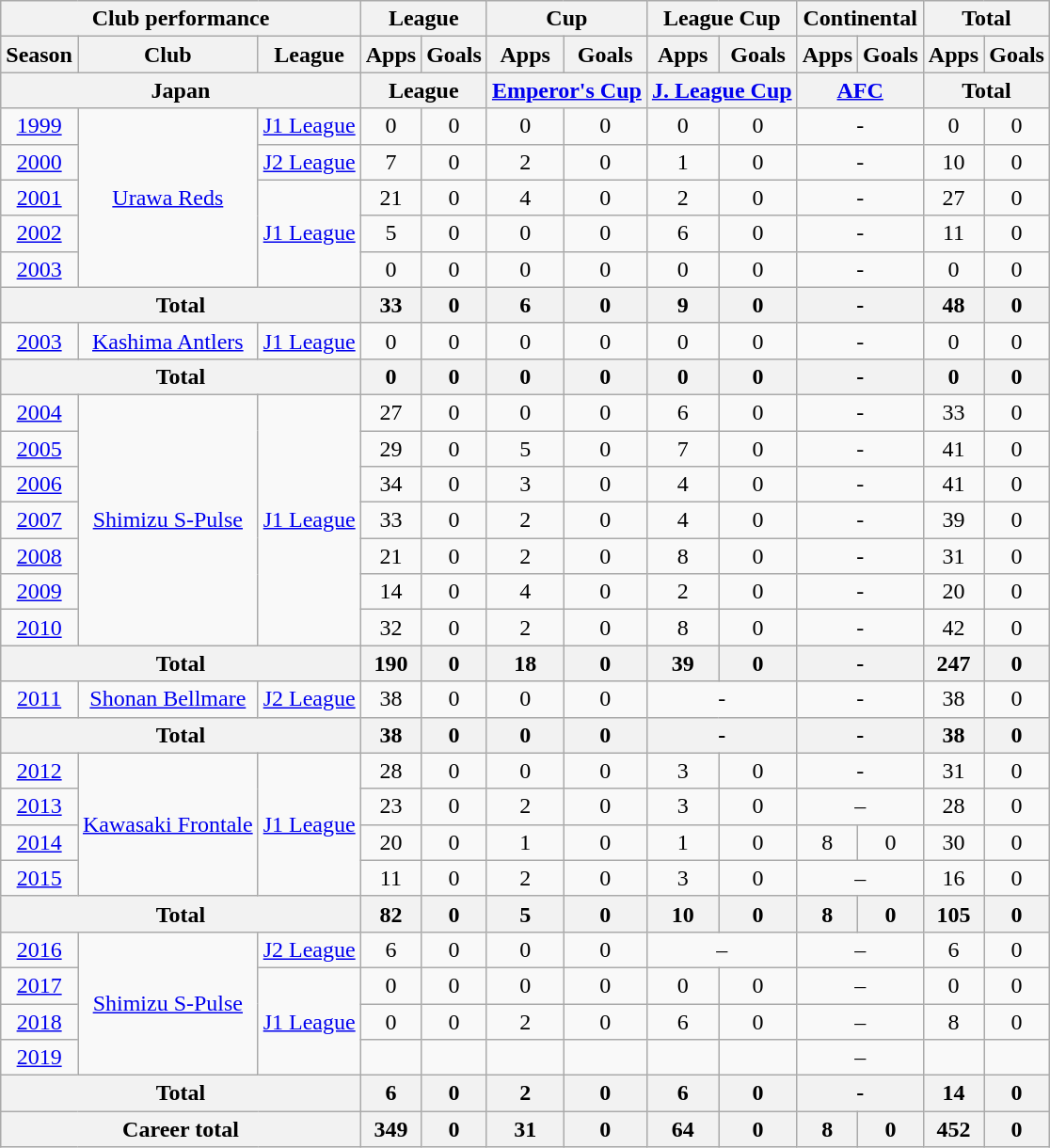<table class="wikitable" style="text-align:center">
<tr>
<th colspan=3>Club performance</th>
<th colspan=2>League</th>
<th colspan=2>Cup</th>
<th colspan=2>League Cup</th>
<th colspan=2>Continental</th>
<th colspan=2>Total</th>
</tr>
<tr>
<th>Season</th>
<th>Club</th>
<th>League</th>
<th>Apps</th>
<th>Goals</th>
<th>Apps</th>
<th>Goals</th>
<th>Apps</th>
<th>Goals</th>
<th>Apps</th>
<th>Goals</th>
<th>Apps</th>
<th>Goals</th>
</tr>
<tr>
<th colspan=3>Japan</th>
<th colspan=2>League</th>
<th colspan=2><a href='#'>Emperor's Cup</a></th>
<th colspan=2><a href='#'>J. League Cup</a></th>
<th colspan="2"><a href='#'>AFC</a></th>
<th colspan=2>Total</th>
</tr>
<tr>
<td><a href='#'>1999</a></td>
<td rowspan="5"><a href='#'>Urawa Reds</a></td>
<td><a href='#'>J1 League</a></td>
<td>0</td>
<td>0</td>
<td>0</td>
<td>0</td>
<td>0</td>
<td>0</td>
<td colspan="2">-</td>
<td>0</td>
<td>0</td>
</tr>
<tr>
<td><a href='#'>2000</a></td>
<td><a href='#'>J2 League</a></td>
<td>7</td>
<td>0</td>
<td>2</td>
<td>0</td>
<td>1</td>
<td>0</td>
<td colspan="2">-</td>
<td>10</td>
<td>0</td>
</tr>
<tr>
<td><a href='#'>2001</a></td>
<td rowspan="3"><a href='#'>J1 League</a></td>
<td>21</td>
<td>0</td>
<td>4</td>
<td>0</td>
<td>2</td>
<td>0</td>
<td colspan="2">-</td>
<td>27</td>
<td>0</td>
</tr>
<tr>
<td><a href='#'>2002</a></td>
<td>5</td>
<td>0</td>
<td>0</td>
<td>0</td>
<td>6</td>
<td>0</td>
<td colspan="2">-</td>
<td>11</td>
<td>0</td>
</tr>
<tr>
<td><a href='#'>2003</a></td>
<td>0</td>
<td>0</td>
<td>0</td>
<td>0</td>
<td>0</td>
<td>0</td>
<td colspan="2">-</td>
<td>0</td>
<td>0</td>
</tr>
<tr>
<th colspan="3">Total</th>
<th>33</th>
<th>0</th>
<th>6</th>
<th>0</th>
<th>9</th>
<th>0</th>
<th colspan="2">-</th>
<th>48</th>
<th>0</th>
</tr>
<tr>
<td><a href='#'>2003</a></td>
<td><a href='#'>Kashima Antlers</a></td>
<td><a href='#'>J1 League</a></td>
<td>0</td>
<td>0</td>
<td>0</td>
<td>0</td>
<td>0</td>
<td>0</td>
<td colspan="2">-</td>
<td>0</td>
<td>0</td>
</tr>
<tr>
<th colspan="3">Total</th>
<th>0</th>
<th>0</th>
<th>0</th>
<th>0</th>
<th>0</th>
<th>0</th>
<th colspan="2">-</th>
<th>0</th>
<th>0</th>
</tr>
<tr>
<td><a href='#'>2004</a></td>
<td rowspan="7"><a href='#'>Shimizu S-Pulse</a></td>
<td rowspan="7"><a href='#'>J1 League</a></td>
<td>27</td>
<td>0</td>
<td>0</td>
<td>0</td>
<td>6</td>
<td>0</td>
<td colspan="2">-</td>
<td>33</td>
<td>0</td>
</tr>
<tr>
<td><a href='#'>2005</a></td>
<td>29</td>
<td>0</td>
<td>5</td>
<td>0</td>
<td>7</td>
<td>0</td>
<td colspan="2">-</td>
<td>41</td>
<td>0</td>
</tr>
<tr>
<td><a href='#'>2006</a></td>
<td>34</td>
<td>0</td>
<td>3</td>
<td>0</td>
<td>4</td>
<td>0</td>
<td colspan="2">-</td>
<td>41</td>
<td>0</td>
</tr>
<tr>
<td><a href='#'>2007</a></td>
<td>33</td>
<td>0</td>
<td>2</td>
<td>0</td>
<td>4</td>
<td>0</td>
<td colspan="2">-</td>
<td>39</td>
<td>0</td>
</tr>
<tr>
<td><a href='#'>2008</a></td>
<td>21</td>
<td>0</td>
<td>2</td>
<td>0</td>
<td>8</td>
<td>0</td>
<td colspan="2">-</td>
<td>31</td>
<td>0</td>
</tr>
<tr>
<td><a href='#'>2009</a></td>
<td>14</td>
<td>0</td>
<td>4</td>
<td>0</td>
<td>2</td>
<td>0</td>
<td colspan="2">-</td>
<td>20</td>
<td>0</td>
</tr>
<tr>
<td><a href='#'>2010</a></td>
<td>32</td>
<td>0</td>
<td>2</td>
<td>0</td>
<td>8</td>
<td>0</td>
<td colspan="2">-</td>
<td>42</td>
<td>0</td>
</tr>
<tr>
<th colspan="3">Total</th>
<th>190</th>
<th>0</th>
<th>18</th>
<th>0</th>
<th>39</th>
<th>0</th>
<th colspan="2">-</th>
<th>247</th>
<th>0</th>
</tr>
<tr>
<td><a href='#'>2011</a></td>
<td><a href='#'>Shonan Bellmare</a></td>
<td><a href='#'>J2 League</a></td>
<td>38</td>
<td>0</td>
<td>0</td>
<td>0</td>
<td colspan="2">-</td>
<td colspan="2">-</td>
<td>38</td>
<td>0</td>
</tr>
<tr>
<th colspan="3">Total</th>
<th>38</th>
<th>0</th>
<th>0</th>
<th>0</th>
<th colspan="2">-</th>
<th colspan="2">-</th>
<th>38</th>
<th>0</th>
</tr>
<tr>
<td><a href='#'>2012</a></td>
<td rowspan="4"><a href='#'>Kawasaki Frontale</a></td>
<td rowspan="4"><a href='#'>J1 League</a></td>
<td>28</td>
<td>0</td>
<td>0</td>
<td>0</td>
<td>3</td>
<td>0</td>
<td colspan="2">-</td>
<td>31</td>
<td>0</td>
</tr>
<tr>
<td><a href='#'>2013</a></td>
<td>23</td>
<td>0</td>
<td>2</td>
<td>0</td>
<td>3</td>
<td>0</td>
<td colspan="2">–</td>
<td>28</td>
<td>0</td>
</tr>
<tr>
<td><a href='#'>2014</a></td>
<td>20</td>
<td>0</td>
<td>1</td>
<td>0</td>
<td>1</td>
<td>0</td>
<td>8</td>
<td>0</td>
<td>30</td>
<td>0</td>
</tr>
<tr>
<td><a href='#'>2015</a></td>
<td>11</td>
<td>0</td>
<td>2</td>
<td>0</td>
<td>3</td>
<td>0</td>
<td colspan="2">–</td>
<td>16</td>
<td>0</td>
</tr>
<tr>
<th colspan="3">Total</th>
<th>82</th>
<th>0</th>
<th>5</th>
<th>0</th>
<th>10</th>
<th>0</th>
<th>8</th>
<th>0</th>
<th>105</th>
<th>0</th>
</tr>
<tr>
<td><a href='#'>2016</a></td>
<td rowspan="4"><a href='#'>Shimizu S-Pulse</a></td>
<td><a href='#'>J2 League</a></td>
<td>6</td>
<td>0</td>
<td>0</td>
<td>0</td>
<td colspan="2">–</td>
<td colspan="2">–</td>
<td>6</td>
<td>0</td>
</tr>
<tr>
<td><a href='#'>2017</a></td>
<td rowspan="3"><a href='#'>J1 League</a></td>
<td>0</td>
<td>0</td>
<td>0</td>
<td>0</td>
<td>0</td>
<td>0</td>
<td colspan="2">–</td>
<td>0</td>
<td>0</td>
</tr>
<tr>
<td><a href='#'>2018</a></td>
<td>0</td>
<td>0</td>
<td>2</td>
<td>0</td>
<td>6</td>
<td>0</td>
<td colspan="2">–</td>
<td>8</td>
<td>0</td>
</tr>
<tr>
<td><a href='#'>2019</a></td>
<td></td>
<td></td>
<td></td>
<td></td>
<td></td>
<td></td>
<td colspan="2">–</td>
<td></td>
<td></td>
</tr>
<tr>
<th colspan="3">Total</th>
<th>6</th>
<th>0</th>
<th>2</th>
<th>0</th>
<th>6</th>
<th>0</th>
<th colspan="2">-</th>
<th>14</th>
<th>0</th>
</tr>
<tr>
<th colspan=3>Career total</th>
<th>349</th>
<th>0</th>
<th>31</th>
<th>0</th>
<th>64</th>
<th>0</th>
<th>8</th>
<th>0</th>
<th>452</th>
<th>0</th>
</tr>
</table>
